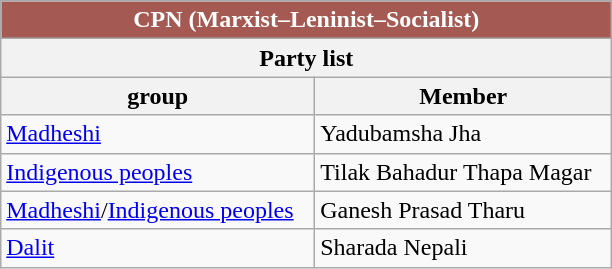<table class="wikitable mw-collapsible mw-collapsed" role="presentation">
<tr>
<th colspan="2" style="width: 300pt; background:#a45a52; color: white;">CPN (Marxist–Leninist–Socialist)</th>
</tr>
<tr>
<th colspan="2">Party list</th>
</tr>
<tr>
<th> group</th>
<th>Member</th>
</tr>
<tr>
<td><a href='#'>Madheshi</a></td>
<td>Yadubamsha Jha</td>
</tr>
<tr>
<td><a href='#'>Indigenous peoples</a></td>
<td>Tilak Bahadur Thapa Magar</td>
</tr>
<tr>
<td><a href='#'>Madheshi</a>/<a href='#'>Indigenous peoples</a></td>
<td>Ganesh Prasad Tharu</td>
</tr>
<tr>
<td><a href='#'>Dalit</a></td>
<td>Sharada Nepali</td>
</tr>
</table>
